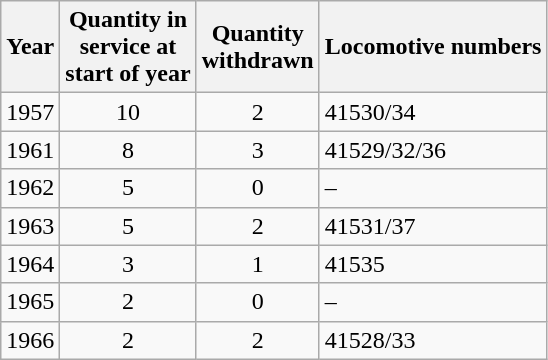<table class=wikitable style=text-align:center>
<tr>
<th>Year</th>
<th>Quantity in<br>service at<br>start of year</th>
<th>Quantity<br>withdrawn</th>
<th>Locomotive numbers</th>
</tr>
<tr>
<td>1957</td>
<td>10</td>
<td>2</td>
<td align=left>41530/34</td>
</tr>
<tr>
<td>1961</td>
<td>8</td>
<td>3</td>
<td align=left>41529/32/36</td>
</tr>
<tr>
<td>1962</td>
<td>5</td>
<td>0</td>
<td align=left>–</td>
</tr>
<tr>
<td>1963</td>
<td>5</td>
<td>2</td>
<td align=left>41531/37</td>
</tr>
<tr>
<td>1964</td>
<td>3</td>
<td>1</td>
<td align=left>41535</td>
</tr>
<tr>
<td>1965</td>
<td>2</td>
<td>0</td>
<td align=left>–</td>
</tr>
<tr>
<td>1966</td>
<td>2</td>
<td>2</td>
<td align=left>41528/33</td>
</tr>
</table>
